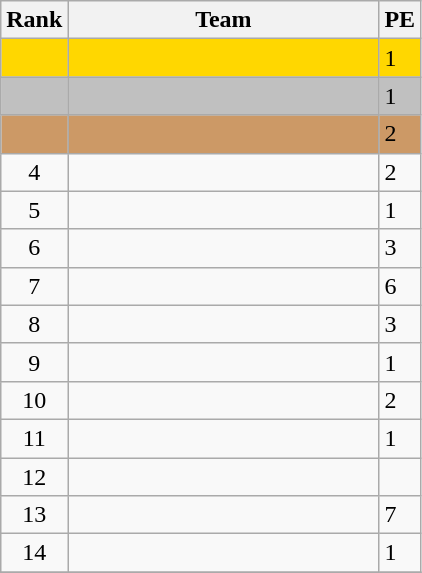<table class="wikitable">
<tr>
<th>Rank</th>
<th width=200>Team</th>
<th width=20>PE</th>
</tr>
<tr bgcolor=gold>
<td align=center></td>
<td></td>
<td>1</td>
</tr>
<tr bgcolor=silver>
<td align=center></td>
<td></td>
<td>1</td>
</tr>
<tr bgcolor=cc9966>
<td align=center></td>
<td></td>
<td>2</td>
</tr>
<tr>
<td align=center>4</td>
<td></td>
<td>2</td>
</tr>
<tr>
<td align=center>5</td>
<td></td>
<td>1</td>
</tr>
<tr>
<td align=center>6</td>
<td></td>
<td>3</td>
</tr>
<tr>
<td align=center>7</td>
<td></td>
<td>6</td>
</tr>
<tr>
<td align=center>8</td>
<td></td>
<td>3</td>
</tr>
<tr>
<td align=center>9</td>
<td></td>
<td>1</td>
</tr>
<tr>
<td align=center>10</td>
<td></td>
<td>2</td>
</tr>
<tr>
<td align=center>11</td>
<td></td>
<td>1</td>
</tr>
<tr>
<td align=center>12</td>
<td></td>
<td></td>
</tr>
<tr>
<td align=center>13</td>
<td></td>
<td>7</td>
</tr>
<tr>
<td align=center>14</td>
<td></td>
<td>1</td>
</tr>
<tr>
</tr>
</table>
